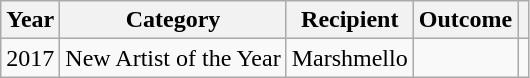<table class="wikitable sortable">
<tr>
<th>Year</th>
<th>Category</th>
<th>Recipient</th>
<th>Outcome</th>
<th></th>
</tr>
<tr>
<td>2017</td>
<td>New Artist of the Year</td>
<td>Marshmello</td>
<td></td>
<td></td>
</tr>
</table>
